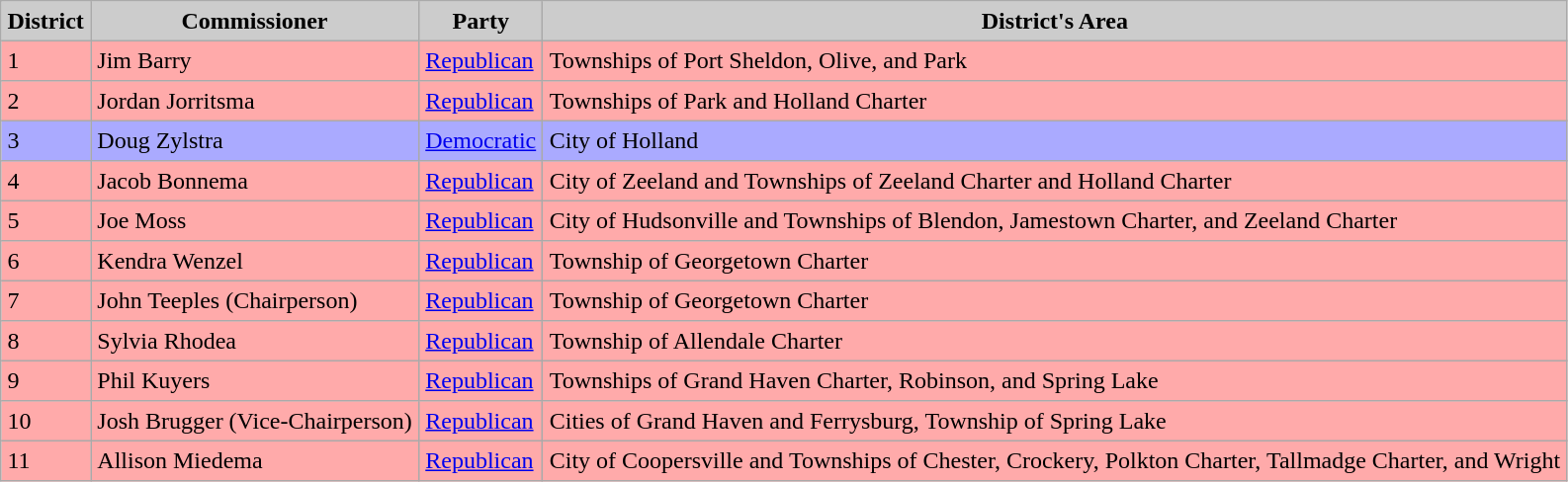<table border="1" cellpadding="4" cellspacing="0" style="border:1px solid #aaa; border-collapse:collapse">
<tr bgcolor="#cccccc">
<th><strong>District</strong></th>
<th>Commissioner</th>
<th>Party</th>
<th>District's Area</th>
</tr>
<tr bgcolor=#ffaaaa>
<td>1</td>
<td>Jim Barry</td>
<td><a href='#'>Republican</a></td>
<td>Townships of Port Sheldon, Olive, and Park</td>
</tr>
<tr bgcolor=#ffaaaa>
<td>2</td>
<td>Jordan Jorritsma</td>
<td><a href='#'>Republican</a></td>
<td>Townships of Park and Holland Charter</td>
</tr>
<tr bgcolor=#aaaaff>
<td>3</td>
<td>Doug Zylstra</td>
<td><a href='#'>Democratic</a></td>
<td>City of Holland</td>
</tr>
<tr bgcolor=#ffaaaa>
<td>4</td>
<td>Jacob Bonnema</td>
<td><a href='#'>Republican</a></td>
<td>City of Zeeland and Townships of Zeeland Charter and Holland Charter</td>
</tr>
<tr bgcolor=#ffaaaa>
<td>5</td>
<td>Joe Moss</td>
<td><a href='#'>Republican</a></td>
<td>City of Hudsonville and Townships of Blendon, Jamestown Charter, and Zeeland Charter</td>
</tr>
<tr bgcolor=#ffaaaa>
<td>6</td>
<td>Kendra Wenzel</td>
<td><a href='#'>Republican</a></td>
<td>Township of Georgetown Charter</td>
</tr>
<tr bgcolor=#ffaaaa>
<td>7</td>
<td>John Teeples (Chairperson)</td>
<td><a href='#'>Republican</a></td>
<td>Township of Georgetown Charter</td>
</tr>
<tr bgcolor=#ffaaaa>
<td>8</td>
<td>Sylvia Rhodea</td>
<td><a href='#'>Republican</a></td>
<td>Township of Allendale Charter</td>
</tr>
<tr bgcolor=#ffaaaa>
<td>9</td>
<td>Phil Kuyers</td>
<td><a href='#'>Republican</a></td>
<td>Townships of Grand Haven Charter, Robinson, and Spring Lake</td>
</tr>
<tr bgcolor=#ffaaaa>
<td>10</td>
<td>Josh Brugger (Vice-Chairperson)</td>
<td><a href='#'>Republican</a></td>
<td>Cities of Grand Haven and Ferrysburg, Township of Spring Lake</td>
</tr>
<tr bgcolor=#ffaaaa>
<td>11</td>
<td>Allison Miedema</td>
<td><a href='#'>Republican</a></td>
<td>City of Coopersville and Townships of Chester, Crockery, Polkton Charter, Tallmadge Charter, and Wright</td>
</tr>
</table>
